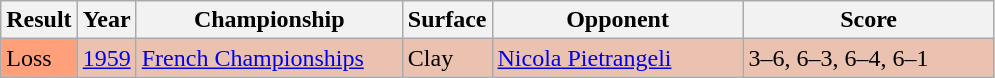<table class="sortable wikitable">
<tr>
<th style="width:40px">Result</th>
<th style="width:30px">Year</th>
<th style="width:170px">Championship</th>
<th style="width:50px">Surface</th>
<th style="width:160px">Opponent</th>
<th style="width:160px" class="unsortable">Score</th>
</tr>
<tr style="background:#ebc2af;">
<td style="background:#ffa07a;">Loss</td>
<td><a href='#'>1959</a></td>
<td><a href='#'>French Championships</a></td>
<td>Clay</td>
<td> <a href='#'>Nicola Pietrangeli</a></td>
<td>3–6, 6–3, 6–4, 6–1</td>
</tr>
</table>
